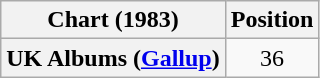<table class="wikitable plainrowheaders" style="text-align:center">
<tr>
<th scope="col">Chart (1983)</th>
<th scope="col">Position</th>
</tr>
<tr>
<th scope="row">UK Albums (<a href='#'>Gallup</a>)</th>
<td>36</td>
</tr>
</table>
